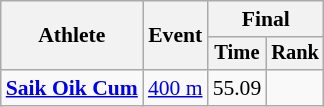<table class="wikitable" style="font-size:90%">
<tr>
<th rowspan="2">Athlete</th>
<th rowspan="2">Event</th>
<th colspan="2">Final</th>
</tr>
<tr style="font-size:95%">
<th>Time</th>
<th>Rank</th>
</tr>
<tr align=center>
<td align=left><strong><a href='#'>Saik Oik Cum</a></strong></td>
<td align=left><a href='#'>400 m</a></td>
<td>55.09</td>
<td></td>
</tr>
</table>
